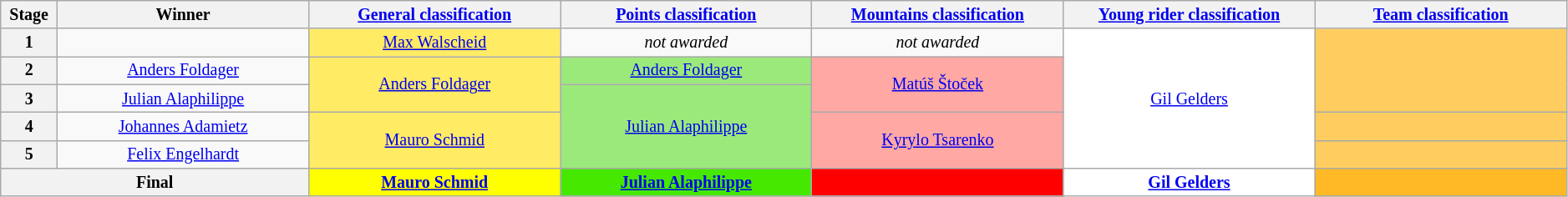<table class="wikitable" style="text-align: center; font-size:smaller;">
<tr>
<th scope="col" style="width:2%;">Stage</th>
<th scope="col" style="width:12.25%;">Winner</th>
<th scope="col" style="width:12.25%;"><a href='#'>General classification</a><br></th>
<th scope="col" style="width:12.25%;"><a href='#'>Points classification</a><br></th>
<th scope="col" style="width:12.25%;"><a href='#'>Mountains classification</a><br></th>
<th scope="col" style="width:12.25%;"><a href='#'>Young rider classification</a><br></th>
<th scope="col" style="width:12.25%;"><a href='#'>Team classification</a></th>
</tr>
<tr>
<th>1</th>
<td></td>
<td style="background:#FFEB64;"><a href='#'>Max Walscheid</a></td>
<td><em>not awarded</em></td>
<td><em>not awarded</em></td>
<td style="background:white;" rowspan="5"><a href='#'>Gil Gelders</a></td>
<td style="background:#FFCD5F;" rowspan="3"></td>
</tr>
<tr>
<th>2</th>
<td><a href='#'>Anders Foldager</a></td>
<td style="background:#FFEB64;" rowspan="2"><a href='#'>Anders Foldager</a></td>
<td style="background:#9CE97B;"><a href='#'>Anders Foldager</a></td>
<td style="background:#FFA8A4;" rowspan="2"><a href='#'>Matúš Štoček</a></td>
</tr>
<tr>
<th>3</th>
<td><a href='#'>Julian Alaphilippe</a></td>
<td style="background:#9CE97B;" rowspan="3"><a href='#'>Julian Alaphilippe</a></td>
</tr>
<tr>
<th>4</th>
<td><a href='#'>Johannes Adamietz</a></td>
<td style="background:#FFEB64;" rowspan="2"><a href='#'>Mauro Schmid</a></td>
<td style="background:#FFA8A4;" rowspan="2"><a href='#'>Kyrylo Tsarenko</a></td>
<td style="background:#FFCD5F;"></td>
</tr>
<tr>
<th>5</th>
<td><a href='#'>Felix Engelhardt</a></td>
<td style="background:#FFCD5F;"></td>
</tr>
<tr>
<th colspan="2">Final</th>
<th style="background:yellow;"><a href='#'>Mauro Schmid</a></th>
<th style="background:#46E800;"><a href='#'>Julian Alaphilippe</a></th>
<th style="background:red;"></th>
<th style="background:white;"><a href='#'>Gil Gelders</a></th>
<th style="background:#FFB927;"></th>
</tr>
</table>
